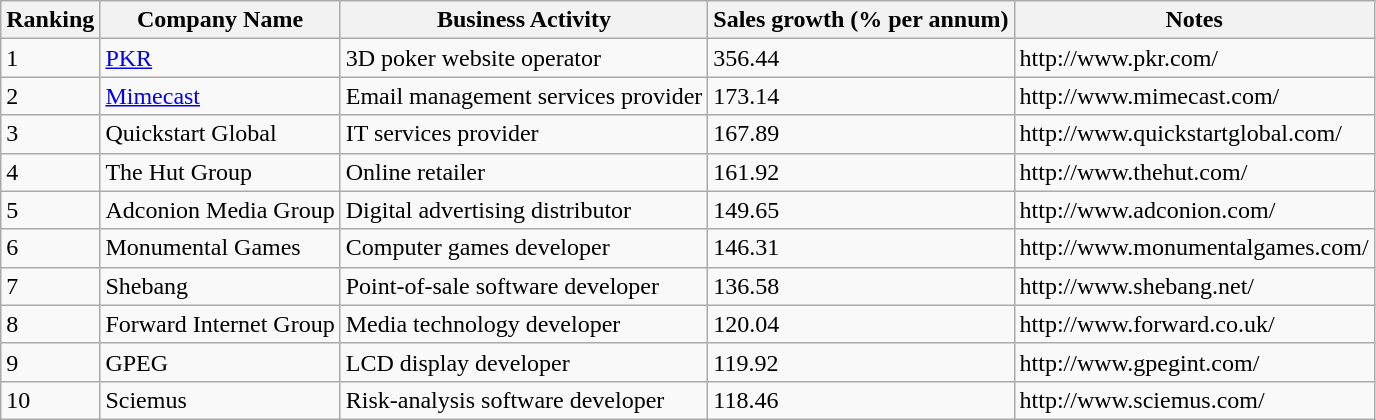<table class="wikitable sortable">
<tr>
<th>Ranking</th>
<th>Company Name</th>
<th>Business Activity</th>
<th>Sales growth (% per annum)</th>
<th>Notes</th>
</tr>
<tr>
<td>1</td>
<td><a href='#'>PKR</a></td>
<td>3D poker website operator</td>
<td>356.44</td>
<td>http://www.pkr.com/</td>
</tr>
<tr>
<td>2</td>
<td><a href='#'>Mimecast</a></td>
<td>Email management services provider</td>
<td>173.14</td>
<td>http://www.mimecast.com/</td>
</tr>
<tr>
<td>3</td>
<td>Quickstart Global</td>
<td>IT services provider</td>
<td>167.89</td>
<td>http://www.quickstartglobal.com/</td>
</tr>
<tr>
<td>4</td>
<td>The Hut Group</td>
<td>Online retailer</td>
<td>161.92</td>
<td>http://www.thehut.com/</td>
</tr>
<tr>
<td>5</td>
<td>Adconion Media Group</td>
<td>Digital advertising distributor</td>
<td>149.65</td>
<td>http://www.adconion.com/</td>
</tr>
<tr>
<td>6</td>
<td>Monumental Games</td>
<td>Computer games developer</td>
<td>146.31</td>
<td>http://www.monumentalgames.com/</td>
</tr>
<tr>
<td>7</td>
<td>Shebang</td>
<td>Point-of-sale software developer</td>
<td>136.58</td>
<td>http://www.shebang.net/</td>
</tr>
<tr>
<td>8</td>
<td>Forward Internet Group</td>
<td>Media technology developer</td>
<td>120.04</td>
<td>http://www.forward.co.uk/</td>
</tr>
<tr>
<td>9</td>
<td>GPEG</td>
<td>LCD display developer</td>
<td>119.92</td>
<td>http://www.gpegint.com/</td>
</tr>
<tr>
<td>10</td>
<td>Sciemus</td>
<td>Risk-analysis software developer</td>
<td>118.46</td>
<td>http://www.sciemus.com/</td>
</tr>
</table>
